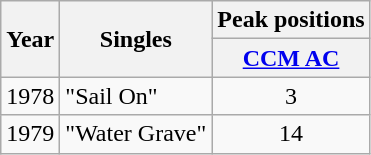<table class="wikitable">
<tr>
<th rowspan="2">Year</th>
<th rowspan="2">Singles</th>
<th colspan="2">Peak positions</th>
</tr>
<tr>
<th><a href='#'>CCM AC</a></th>
</tr>
<tr>
<td>1978</td>
<td>"Sail On"</td>
<td align="center">3</td>
</tr>
<tr>
<td>1979</td>
<td>"Water Grave"</td>
<td align="center">14</td>
</tr>
</table>
